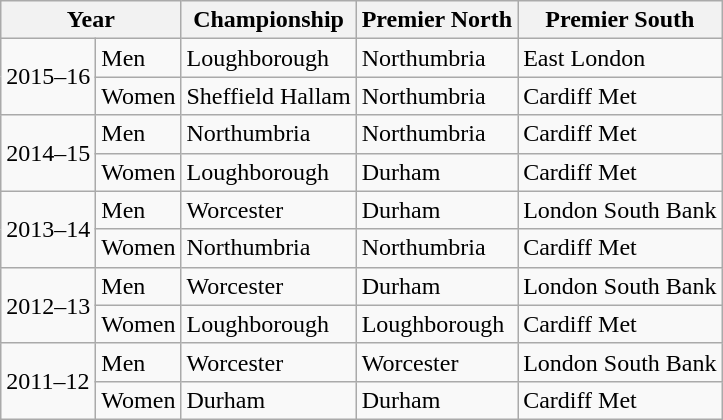<table class="wikitable">
<tr>
<th colspan=2>Year</th>
<th>Championship</th>
<th>Premier North</th>
<th>Premier South</th>
</tr>
<tr>
<td rowspan=2>2015–16</td>
<td>Men</td>
<td>Loughborough</td>
<td>Northumbria</td>
<td>East London</td>
</tr>
<tr>
<td>Women</td>
<td>Sheffield Hallam</td>
<td>Northumbria</td>
<td>Cardiff Met</td>
</tr>
<tr>
<td rowspan=2>2014–15</td>
<td>Men</td>
<td>Northumbria</td>
<td>Northumbria</td>
<td>Cardiff Met</td>
</tr>
<tr>
<td>Women</td>
<td>Loughborough</td>
<td>Durham</td>
<td>Cardiff Met</td>
</tr>
<tr>
<td rowspan=2>2013–14</td>
<td>Men</td>
<td>Worcester</td>
<td>Durham</td>
<td>London South Bank</td>
</tr>
<tr>
<td>Women</td>
<td>Northumbria</td>
<td>Northumbria</td>
<td>Cardiff Met</td>
</tr>
<tr>
<td rowspan=2>2012–13</td>
<td>Men</td>
<td>Worcester</td>
<td>Durham</td>
<td>London South Bank</td>
</tr>
<tr>
<td>Women</td>
<td>Loughborough</td>
<td>Loughborough</td>
<td>Cardiff Met</td>
</tr>
<tr>
<td rowspan=2>2011–12</td>
<td>Men</td>
<td>Worcester</td>
<td>Worcester</td>
<td>London South Bank</td>
</tr>
<tr>
<td>Women</td>
<td>Durham</td>
<td>Durham</td>
<td>Cardiff Met</td>
</tr>
</table>
